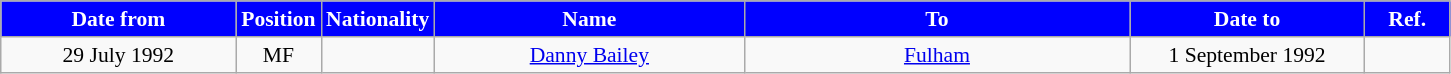<table class="wikitable"  style="text-align:center; font-size:90%; ">
<tr>
<th style="background:#00f; color:white; width:150px;">Date from</th>
<th style="background:#00f; color:white; width:50px;">Position</th>
<th style="background:#00f; color:white; width:50px;">Nationality</th>
<th style="background:#00f; color:white; width:200px;">Name</th>
<th style="background:#00f; color:white; width:250px;">To</th>
<th style="background:#00f; color:white; width:150px;">Date to</th>
<th style="background:#00f; color:white; width:50px;">Ref.</th>
</tr>
<tr>
<td>29 July 1992</td>
<td>MF</td>
<td></td>
<td><a href='#'>Danny Bailey</a></td>
<td><a href='#'>Fulham</a></td>
<td>1 September 1992</td>
<td></td>
</tr>
</table>
